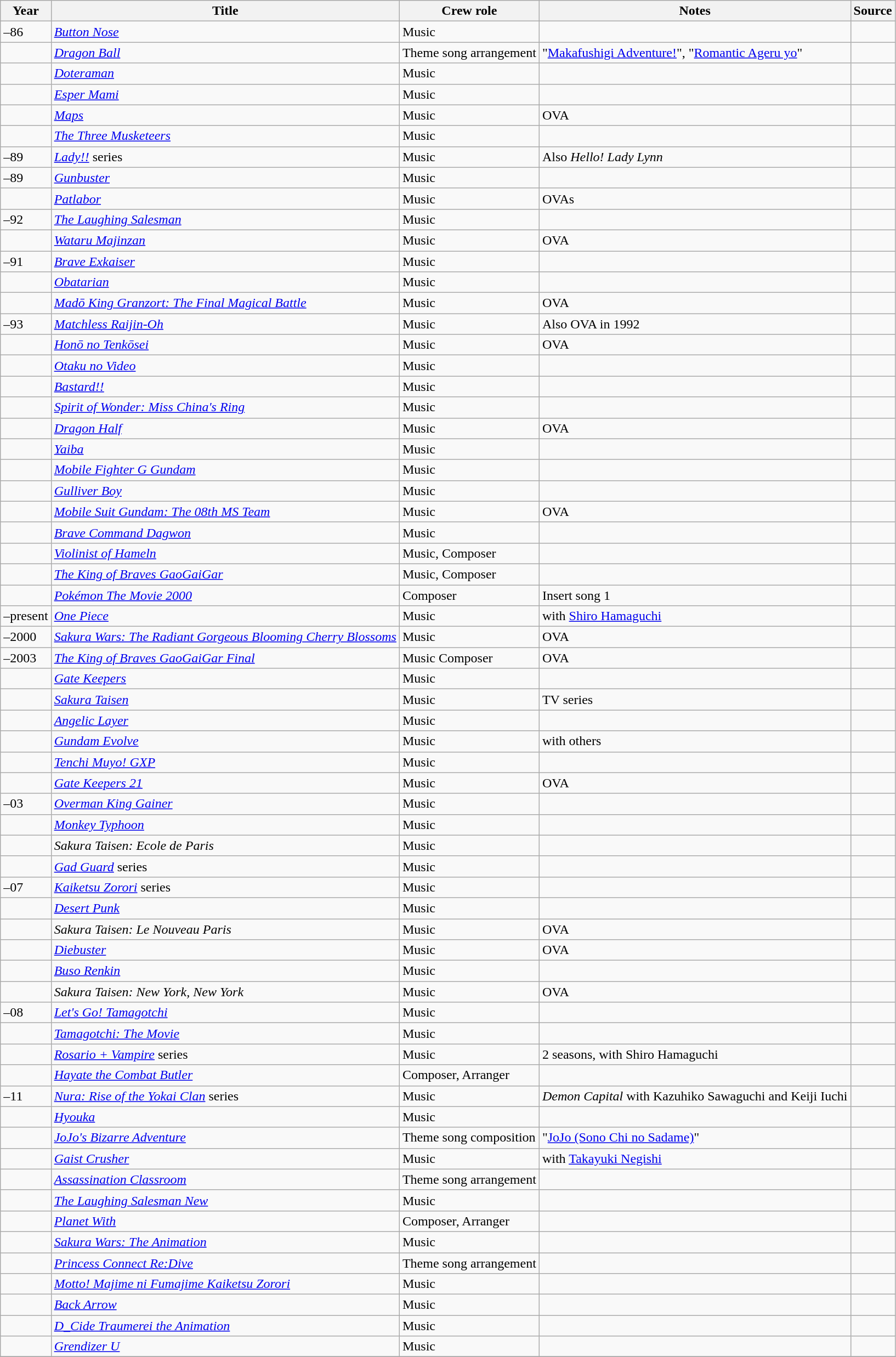<table class="wikitable sortable plainrowheaders">
<tr>
<th>Year</th>
<th>Title</th>
<th>Crew role </th>
<th class="unsortable">Notes</th>
<th class="unsortable">Source</th>
</tr>
<tr>
<td>–86</td>
<td><em><a href='#'>Button Nose</a></em></td>
<td>Music</td>
<td></td>
<td></td>
</tr>
<tr>
<td></td>
<td><em><a href='#'>Dragon Ball</a></em></td>
<td>Theme song arrangement</td>
<td>"<a href='#'>Makafushigi Adventure!</a>", "<a href='#'>Romantic Ageru yo</a>"</td>
<td></td>
</tr>
<tr>
<td></td>
<td><em><a href='#'>Doteraman</a></em></td>
<td>Music</td>
<td></td>
<td></td>
</tr>
<tr>
<td></td>
<td><em><a href='#'>Esper Mami</a></em></td>
<td>Music</td>
<td></td>
<td></td>
</tr>
<tr>
<td></td>
<td><em><a href='#'>Maps</a></em></td>
<td>Music</td>
<td>OVA</td>
<td></td>
</tr>
<tr>
<td></td>
<td><em><a href='#'>The Three Musketeers</a></em></td>
<td>Music</td>
<td></td>
<td></td>
</tr>
<tr>
<td>–89</td>
<td><em><a href='#'>Lady!!</a></em> series</td>
<td>Music</td>
<td>Also <em>Hello! Lady Lynn</em></td>
<td></td>
</tr>
<tr>
<td>–89</td>
<td><em><a href='#'>Gunbuster</a></em></td>
<td>Music</td>
<td></td>
<td></td>
</tr>
<tr>
<td></td>
<td><em><a href='#'>Patlabor</a></em></td>
<td>Music</td>
<td>OVAs</td>
<td></td>
</tr>
<tr>
<td>–92</td>
<td><em><a href='#'>The Laughing Salesman</a></em></td>
<td>Music</td>
<td></td>
<td></td>
</tr>
<tr>
<td></td>
<td><em><a href='#'>Wataru Majinzan</a></em></td>
<td>Music</td>
<td>OVA</td>
<td></td>
</tr>
<tr>
<td>–91</td>
<td><em><a href='#'>Brave Exkaiser</a></em></td>
<td>Music</td>
<td></td>
<td></td>
</tr>
<tr>
<td></td>
<td><em><a href='#'>Obatarian</a></em></td>
<td>Music</td>
<td></td>
<td></td>
</tr>
<tr>
<td></td>
<td><em> <a href='#'>Madō King Granzort: The Final Magical Battle</a></em></td>
<td>Music</td>
<td>OVA</td>
<td></td>
</tr>
<tr>
<td>–93</td>
<td><em><a href='#'>Matchless Raijin-Oh</a></em></td>
<td>Music</td>
<td>Also OVA in 1992</td>
<td></td>
</tr>
<tr>
<td></td>
<td><em><a href='#'>Honō no Tenkōsei</a></em></td>
<td>Music</td>
<td>OVA</td>
<td></td>
</tr>
<tr>
<td></td>
<td><em><a href='#'>Otaku no Video</a></em></td>
<td>Music</td>
<td></td>
<td></td>
</tr>
<tr>
<td></td>
<td><em><a href='#'>Bastard!!</a></em></td>
<td>Music</td>
<td></td>
<td></td>
</tr>
<tr>
<td></td>
<td><em> <a href='#'>Spirit of Wonder: Miss China's Ring</a></em></td>
<td>Music</td>
<td></td>
<td></td>
</tr>
<tr>
<td></td>
<td><em><a href='#'>Dragon Half</a></em></td>
<td>Music</td>
<td>OVA</td>
<td></td>
</tr>
<tr>
<td></td>
<td><em><a href='#'>Yaiba</a></em></td>
<td>Music</td>
<td></td>
<td></td>
</tr>
<tr>
<td></td>
<td><em><a href='#'>Mobile Fighter G Gundam</a></em></td>
<td>Music</td>
<td></td>
<td></td>
</tr>
<tr>
<td></td>
<td><em><a href='#'>Gulliver Boy</a></em></td>
<td>Music</td>
<td></td>
<td></td>
</tr>
<tr>
<td></td>
<td><em><a href='#'>Mobile Suit Gundam: The 08th MS Team</a></em></td>
<td>Music</td>
<td>OVA</td>
<td></td>
</tr>
<tr>
<td></td>
<td><em><a href='#'>Brave Command Dagwon</a></em></td>
<td>Music</td>
<td></td>
</tr>
<tr>
<td></td>
<td><em><a href='#'>Violinist of Hameln</a></em></td>
<td>Music, Composer</td>
<td></td>
<td></td>
</tr>
<tr>
<td></td>
<td><em><a href='#'>The King of Braves GaoGaiGar</a></em></td>
<td>Music, Composer</td>
<td></td>
<td></td>
</tr>
<tr>
<td></td>
<td><em><a href='#'>Pokémon The Movie 2000</a></em></td>
<td>Composer</td>
<td>Insert song 1</td>
<td></td>
</tr>
<tr>
<td>–present</td>
<td><em><a href='#'>One Piece</a></em></td>
<td>Music</td>
<td>with <a href='#'>Shiro Hamaguchi</a></td>
<td></td>
</tr>
<tr>
<td>–2000</td>
<td><em><a href='#'>Sakura Wars: The Radiant Gorgeous Blooming Cherry Blossoms</a></em></td>
<td>Music</td>
<td>OVA</td>
<td></td>
</tr>
<tr>
<td>–2003</td>
<td><em><a href='#'>The King of Braves GaoGaiGar Final</a></em></td>
<td>Music Composer</td>
<td>OVA</td>
<td></td>
</tr>
<tr>
<td></td>
<td><em><a href='#'>Gate Keepers</a></em></td>
<td>Music</td>
<td></td>
<td></td>
</tr>
<tr>
<td></td>
<td><em><a href='#'>Sakura Taisen</a></em></td>
<td>Music</td>
<td>TV series</td>
<td></td>
</tr>
<tr>
<td></td>
<td><em><a href='#'>Angelic Layer</a></em></td>
<td>Music</td>
<td></td>
<td></td>
</tr>
<tr>
<td></td>
<td><em><a href='#'>Gundam Evolve</a></em></td>
<td>Music</td>
<td>with others</td>
<td></td>
</tr>
<tr>
<td></td>
<td><em><a href='#'>Tenchi Muyo! GXP</a></em></td>
<td>Music</td>
<td></td>
<td></td>
</tr>
<tr>
<td></td>
<td><em><a href='#'>Gate Keepers 21</a></em></td>
<td>Music</td>
<td>OVA</td>
<td></td>
</tr>
<tr>
<td>–03</td>
<td><em><a href='#'>Overman King Gainer</a></em></td>
<td>Music</td>
<td></td>
<td></td>
</tr>
<tr>
<td></td>
<td><em><a href='#'>Monkey Typhoon</a></em></td>
<td>Music</td>
<td></td>
<td></td>
</tr>
<tr>
<td></td>
<td><em>Sakura Taisen: Ecole de Paris</em></td>
<td>Music</td>
<td></td>
<td></td>
</tr>
<tr>
<td></td>
<td><em><a href='#'>Gad Guard</a></em> series</td>
<td>Music</td>
<td></td>
<td></td>
</tr>
<tr>
<td>–07</td>
<td><em><a href='#'>Kaiketsu Zorori</a></em> series</td>
<td>Music</td>
<td></td>
<td></td>
</tr>
<tr>
<td></td>
<td><em><a href='#'>Desert Punk</a></em></td>
<td>Music</td>
<td></td>
<td></td>
</tr>
<tr>
<td></td>
<td><em>Sakura Taisen: Le Nouveau Paris</em></td>
<td>Music</td>
<td>OVA</td>
<td></td>
</tr>
<tr>
<td></td>
<td><em><a href='#'>Diebuster</a></em></td>
<td>Music</td>
<td>OVA</td>
<td></td>
</tr>
<tr>
<td></td>
<td><em><a href='#'>Buso Renkin</a></em></td>
<td>Music</td>
<td></td>
<td></td>
</tr>
<tr>
<td></td>
<td><em>Sakura Taisen: New York, New York</em></td>
<td>Music</td>
<td>OVA</td>
<td></td>
</tr>
<tr>
<td>–08</td>
<td><em><a href='#'>Let's Go! Tamagotchi</a></em></td>
<td>Music</td>
<td></td>
<td></td>
</tr>
<tr>
<td></td>
<td><em><a href='#'>Tamagotchi: The Movie</a></em></td>
<td>Music</td>
<td></td>
<td></td>
</tr>
<tr>
<td></td>
<td><em><a href='#'>Rosario + Vampire</a></em> series</td>
<td>Music</td>
<td>2 seasons, with Shiro Hamaguchi</td>
<td></td>
</tr>
<tr>
<td></td>
<td><em><a href='#'>Hayate the Combat Butler</a></em></td>
<td>Composer, Arranger</td>
<td></td>
<td></td>
</tr>
<tr>
<td>–11</td>
<td><em><a href='#'>Nura: Rise of the Yokai Clan</a></em> series</td>
<td>Music</td>
<td><em>Demon Capital</em> with Kazuhiko Sawaguchi and Keiji Iuchi</td>
<td></td>
</tr>
<tr>
<td></td>
<td><em><a href='#'>Hyouka</a></em></td>
<td>Music</td>
<td></td>
<td></td>
</tr>
<tr>
<td></td>
<td><em><a href='#'>JoJo's Bizarre Adventure</a></em></td>
<td>Theme song composition</td>
<td>"<a href='#'>JoJo (Sono Chi no Sadame)</a>"</td>
<td></td>
</tr>
<tr>
<td></td>
<td><em><a href='#'>Gaist Crusher</a></em></td>
<td>Music</td>
<td>with <a href='#'>Takayuki Negishi</a></td>
<td></td>
</tr>
<tr>
<td></td>
<td><em><a href='#'>Assassination Classroom</a></em></td>
<td>Theme song arrangement</td>
<td></td>
<td></td>
</tr>
<tr>
<td></td>
<td><em><a href='#'>The Laughing Salesman New</a></em></td>
<td>Music</td>
<td></td>
<td></td>
</tr>
<tr>
<td></td>
<td><em><a href='#'>Planet With</a></em></td>
<td>Composer, Arranger</td>
<td></td>
<td></td>
</tr>
<tr>
<td></td>
<td><em><a href='#'>Sakura Wars: The Animation</a></em></td>
<td>Music</td>
<td></td>
<td></td>
</tr>
<tr>
<td></td>
<td><em><a href='#'>Princess Connect Re:Dive</a></em></td>
<td>Theme song arrangement</td>
<td></td>
<td></td>
</tr>
<tr>
<td></td>
<td><em><a href='#'>Motto! Majime ni Fumajime Kaiketsu Zorori</a></em></td>
<td>Music</td>
<td></td>
<td></td>
</tr>
<tr>
<td></td>
<td><em><a href='#'>Back Arrow</a></em></td>
<td>Music</td>
<td></td>
<td></td>
</tr>
<tr>
<td></td>
<td><em><a href='#'>D_Cide Traumerei the Animation</a></em></td>
<td>Music</td>
<td></td>
<td></td>
</tr>
<tr>
<td></td>
<td><em><a href='#'>Grendizer U</a></em></td>
<td>Music</td>
<td></td>
<td></td>
</tr>
<tr>
</tr>
</table>
